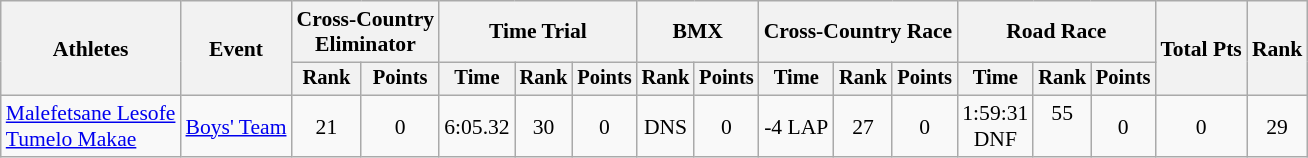<table class="wikitable" style="font-size:90%;">
<tr>
<th rowspan=2>Athletes</th>
<th rowspan=2>Event</th>
<th colspan=2>Cross-Country<br>Eliminator</th>
<th colspan=3>Time Trial</th>
<th colspan=2>BMX</th>
<th colspan=3>Cross-Country Race</th>
<th colspan=3>Road Race</th>
<th rowspan=2>Total Pts</th>
<th rowspan=2>Rank</th>
</tr>
<tr style="font-size:95%">
<th>Rank</th>
<th>Points</th>
<th>Time</th>
<th>Rank</th>
<th>Points</th>
<th>Rank</th>
<th>Points</th>
<th>Time</th>
<th>Rank</th>
<th>Points</th>
<th>Time</th>
<th>Rank</th>
<th>Points</th>
</tr>
<tr align=center>
<td align=left><a href='#'>Malefetsane Lesofe</a><br><a href='#'>Tumelo Makae</a></td>
<td align=left><a href='#'>Boys' Team</a></td>
<td>21</td>
<td>0</td>
<td>6:05.32</td>
<td>30</td>
<td>0</td>
<td>DNS</td>
<td>0</td>
<td>-4 LAP</td>
<td>27</td>
<td>0</td>
<td>1:59:31<br>DNF</td>
<td valign=top>55</td>
<td>0</td>
<td>0</td>
<td>29</td>
</tr>
</table>
